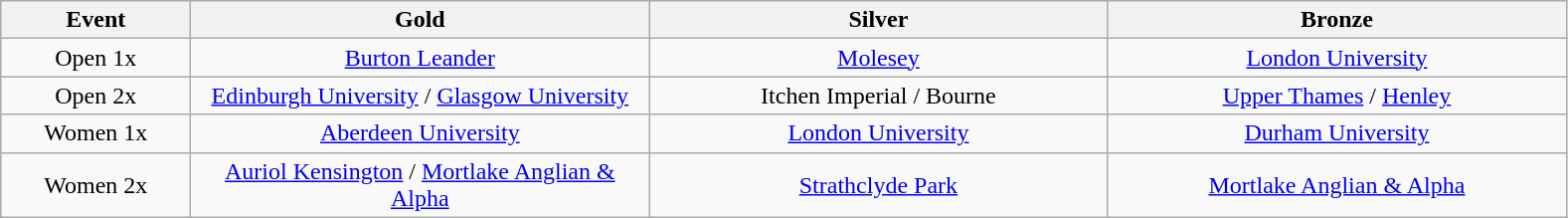<table class="wikitable" style="text-align:center">
<tr>
<th width=120>Event</th>
<th width=300>Gold</th>
<th width=300>Silver</th>
<th width=300>Bronze</th>
</tr>
<tr>
<td>Open 1x</td>
<td><a href='#'>Burton Leander</a></td>
<td><a href='#'>Molesey</a></td>
<td><a href='#'>London University</a></td>
</tr>
<tr>
<td>Open 2x</td>
<td><a href='#'>Edinburgh University</a> / <a href='#'>Glasgow University</a></td>
<td>Itchen Imperial / Bourne</td>
<td><a href='#'>Upper Thames</a> / <a href='#'>Henley</a></td>
</tr>
<tr>
<td>Women 1x</td>
<td><a href='#'>Aberdeen University</a></td>
<td><a href='#'>London University</a></td>
<td><a href='#'>Durham University</a></td>
</tr>
<tr>
<td>Women 2x</td>
<td><a href='#'>Auriol Kensington</a> / <a href='#'>Mortlake Anglian & Alpha</a></td>
<td><a href='#'>Strathclyde Park</a></td>
<td><a href='#'>Mortlake Anglian & Alpha</a></td>
</tr>
</table>
